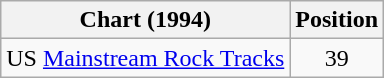<table class="wikitable" border="1">
<tr>
<th>Chart (1994)</th>
<th>Position</th>
</tr>
<tr>
<td>US <a href='#'>Mainstream Rock Tracks</a></td>
<td align="center">39</td>
</tr>
</table>
